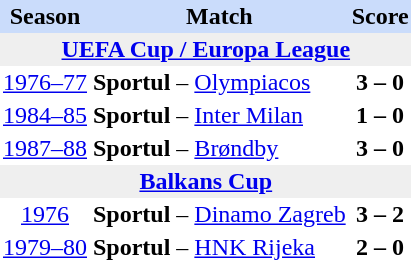<table class="toccolours" border="0" cellpadding="2" cellspacing="0" align="left" style="margin:0.5em;">
<tr bgcolor=#CADCFB>
<th>Season</th>
<th>Match</th>
<th>Score</th>
</tr>
<tr>
<th colspan="4" bgcolor=#EFEFEF><a href='#'>UEFA Cup / Europa League</a></th>
</tr>
<tr>
<td align="center"><a href='#'>1976–77</a></td>
<td align="left"><strong>Sportul</strong> –  <a href='#'>Olympiacos</a></td>
<td align="center"><strong>3 – 0</strong></td>
</tr>
<tr>
<td align="center"><a href='#'>1984–85</a></td>
<td align="left"><strong>Sportul</strong> –  <a href='#'>Inter Milan</a></td>
<td align="center"><strong>1 – 0</strong></td>
</tr>
<tr>
<td align="center"><a href='#'>1987–88</a></td>
<td align="left"><strong>Sportul</strong> –  <a href='#'>Brøndby</a></td>
<td align="center"><strong>3 – 0</strong></td>
</tr>
<tr>
<th colspan="4" bgcolor=#EFEFEF><a href='#'>Balkans Cup</a></th>
</tr>
<tr>
<td align="center"><a href='#'>1976</a></td>
<td align="left"><strong>Sportul</strong> –  <a href='#'>Dinamo Zagreb</a></td>
<td align="center"><strong>3 – 2</strong></td>
</tr>
<tr>
<td align="center"><a href='#'>1979–80</a></td>
<td align="left"><strong>Sportul</strong> –  <a href='#'>HNK Rijeka</a></td>
<td align="center"><strong>2 – 0</strong></td>
</tr>
<tr>
</tr>
</table>
